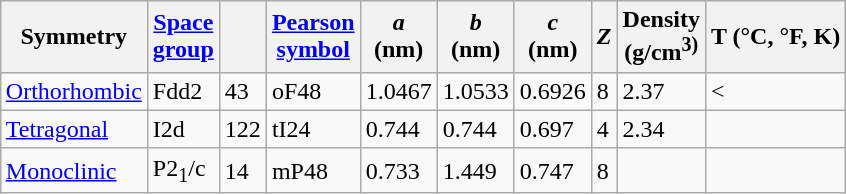<table Class = "wikitable" style="margin: 1em auto 1em auto;">
<tr>
<th>Symmetry</th>
<th><a href='#'>Space<br>group</a></th>
<th><a href='#'></a></th>
<th><a href='#'>Pearson<br>symbol</a></th>
<th><em>a</em><br> (nm)</th>
<th><em>b</em><br> (nm)</th>
<th><em>c</em><br> (nm)</th>
<th><em>Z</em></th>
<th>Density <br>(g/cm<sup>3)</sup></th>
<th>T (°C, °F, K)</th>
</tr>
<tr>
<td><a href='#'>Orthorhombic</a></td>
<td>Fdd2</td>
<td>43</td>
<td>oF48</td>
<td>1.0467</td>
<td>1.0533</td>
<td>0.6926</td>
<td>8</td>
<td>2.37</td>
<td>< </td>
</tr>
<tr>
<td><a href='#'>Tetragonal</a></td>
<td>I2d</td>
<td>122</td>
<td>tI24</td>
<td>0.744</td>
<td>0.744</td>
<td>0.697</td>
<td>4</td>
<td>2.34</td>
<td></td>
</tr>
<tr>
<td><a href='#'>Monoclinic</a></td>
<td>P2<sub>1</sub>/c</td>
<td>14</td>
<td>mP48</td>
<td>0.733</td>
<td>1.449</td>
<td>0.747</td>
<td>8</td>
<td></td>
<td></td>
</tr>
</table>
